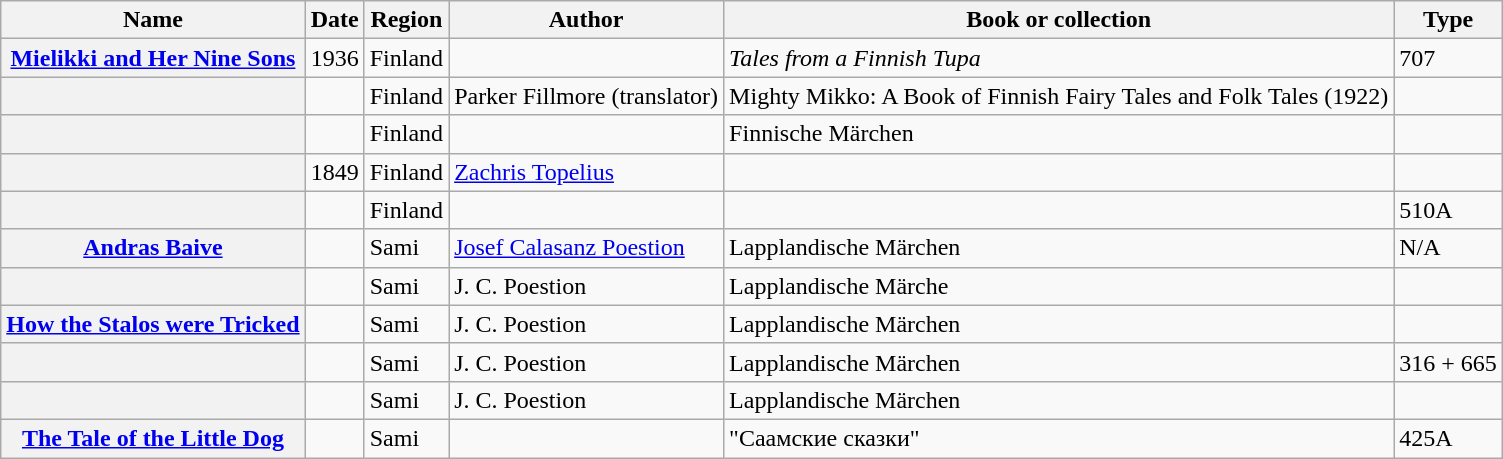<table class="wikitable sortable">
<tr>
<th scope="col">Name</th>
<th scope="col">Date</th>
<th scope="col">Region</th>
<th scope="col">Author</th>
<th scope="col">Book or collection</th>
<th scope="col">Type</th>
</tr>
<tr>
<th><a href='#'>Mielikki and Her Nine Sons</a></th>
<td>1936</td>
<td>Finland</td>
<td></td>
<td><em>Tales from a Finnish Tupa</em></td>
<td>707</td>
</tr>
<tr>
<th></th>
<td></td>
<td>Finland</td>
<td>Parker Fillmore (translator)</td>
<td>Mighty Mikko: A Book of Finnish Fairy Tales and Folk Tales (1922)</td>
<td></td>
</tr>
<tr>
<th></th>
<td></td>
<td>Finland</td>
<td></td>
<td>Finnische Märchen</td>
<td></td>
</tr>
<tr>
<th></th>
<td>1849</td>
<td>Finland</td>
<td><a href='#'>Zachris Topelius</a></td>
<td></td>
<td></td>
</tr>
<tr>
<th></th>
<td></td>
<td>Finland</td>
<td></td>
<td></td>
<td>510A</td>
</tr>
<tr>
<th><a href='#'>Andras Baive</a></th>
<td></td>
<td>Sami</td>
<td><a href='#'>Josef Calasanz Poestion</a></td>
<td>Lapplandische Märchen</td>
<td>N/A</td>
</tr>
<tr>
<th></th>
<td></td>
<td>Sami</td>
<td>J. C. Poestion</td>
<td>Lapplandische Märche</td>
<td></td>
</tr>
<tr>
<th><a href='#'>How the Stalos were Tricked</a></th>
<td></td>
<td>Sami</td>
<td>J. C. Poestion</td>
<td>Lapplandische Märchen</td>
<td></td>
</tr>
<tr>
<th></th>
<td></td>
<td>Sami</td>
<td>J. C. Poestion</td>
<td>Lapplandische Märchen</td>
<td>316 + 665</td>
</tr>
<tr>
<th></th>
<td></td>
<td>Sami</td>
<td>J. C. Poestion</td>
<td>Lapplandische Märchen</td>
<td></td>
</tr>
<tr>
<th><a href='#'>The Tale of the Little Dog</a></th>
<td></td>
<td>Sami</td>
<td></td>
<td>"Саамские сказки"</td>
<td>425A</td>
</tr>
</table>
